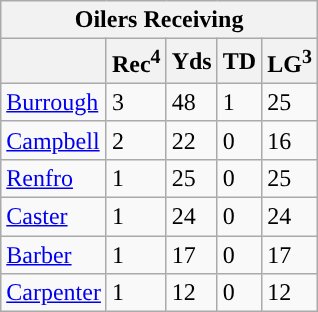<table class="wikitable">
<tr>
<th colspan="5">Oilers Receiving</th>
</tr>
<tr>
<th></th>
<th>Rec<sup>4</sup></th>
<th>Yds</th>
<th>TD</th>
<th>LG<sup>3</sup></th>
</tr>
<tr>
<td><a href='#'>Burrough</a></td>
<td>3</td>
<td>48</td>
<td>1</td>
<td>25</td>
</tr>
<tr>
<td><a href='#'>Campbell</a></td>
<td>2</td>
<td>22</td>
<td>0</td>
<td>16</td>
</tr>
<tr>
<td><a href='#'>Renfro</a></td>
<td>1</td>
<td>25</td>
<td>0</td>
<td>25</td>
</tr>
<tr>
<td><a href='#'>Caster</a></td>
<td>1</td>
<td>24</td>
<td>0</td>
<td>24</td>
</tr>
<tr>
<td><a href='#'>Barber</a></td>
<td>1</td>
<td>17</td>
<td>0</td>
<td>17</td>
</tr>
<tr>
<td><a href='#'>Carpenter</a></td>
<td>1</td>
<td>12</td>
<td>0</td>
<td>12</td>
</tr>
</table>
